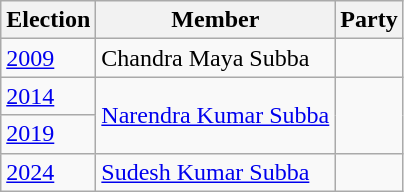<table class="wikitable sortable">
<tr>
<th>Election</th>
<th>Member</th>
<th colspan=2>Party</th>
</tr>
<tr>
<td><a href='#'>2009</a></td>
<td>Chandra Maya Subba</td>
<td></td>
</tr>
<tr>
<td><a href='#'>2014</a></td>
<td rowspan=2><a href='#'>Narendra Kumar Subba</a></td>
</tr>
<tr>
<td><a href='#'>2019</a></td>
</tr>
<tr>
<td><a href='#'>2024</a></td>
<td><a href='#'>Sudesh Kumar Subba</a></td>
<td></td>
</tr>
</table>
